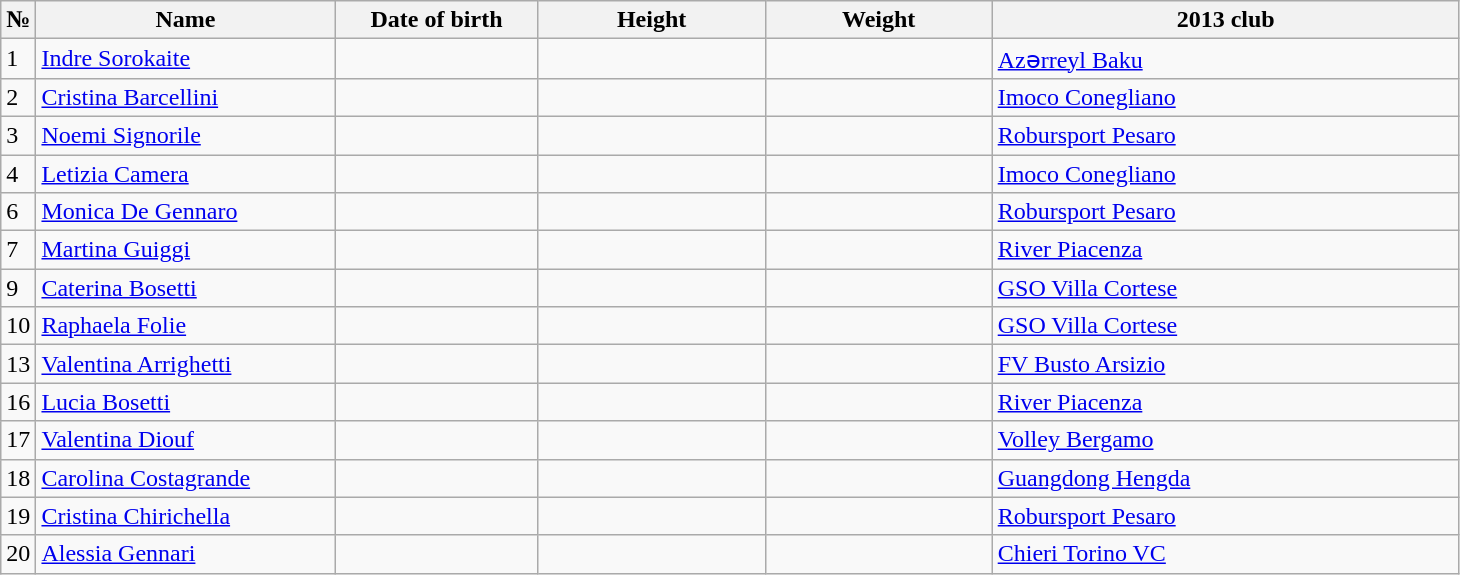<table class=wikitable sortable style=font-size:100%; text-align:center;>
<tr>
<th>№</th>
<th style=width:12em>Name</th>
<th style=width:8em>Date of birth</th>
<th style=width:9em>Height</th>
<th style=width:9em>Weight</th>
<th style=width:19em>2013 club</th>
</tr>
<tr>
<td>1</td>
<td><a href='#'>Indre Sorokaite</a></td>
<td></td>
<td></td>
<td></td>
<td> <a href='#'>Azərreyl Baku</a></td>
</tr>
<tr>
<td>2</td>
<td><a href='#'>Cristina Barcellini</a></td>
<td></td>
<td></td>
<td></td>
<td> <a href='#'>Imoco Conegliano</a></td>
</tr>
<tr>
<td>3</td>
<td><a href='#'>Noemi Signorile</a></td>
<td></td>
<td></td>
<td></td>
<td> <a href='#'>Robursport Pesaro</a></td>
</tr>
<tr>
<td>4</td>
<td><a href='#'>Letizia Camera</a></td>
<td></td>
<td></td>
<td></td>
<td> <a href='#'>Imoco Conegliano</a></td>
</tr>
<tr>
<td>6</td>
<td><a href='#'>Monica De Gennaro</a></td>
<td></td>
<td></td>
<td></td>
<td> <a href='#'>Robursport Pesaro</a></td>
</tr>
<tr>
<td>7</td>
<td><a href='#'>Martina Guiggi </a></td>
<td></td>
<td></td>
<td></td>
<td> <a href='#'>River Piacenza</a></td>
</tr>
<tr>
<td>9</td>
<td><a href='#'>Caterina Bosetti</a></td>
<td></td>
<td></td>
<td></td>
<td> <a href='#'>GSO Villa Cortese</a></td>
</tr>
<tr>
<td>10</td>
<td><a href='#'>Raphaela Folie</a></td>
<td></td>
<td></td>
<td></td>
<td> <a href='#'>GSO Villa Cortese</a></td>
</tr>
<tr>
<td>13</td>
<td><a href='#'>Valentina Arrighetti</a></td>
<td></td>
<td></td>
<td></td>
<td> <a href='#'>FV Busto Arsizio</a></td>
</tr>
<tr>
<td>16</td>
<td><a href='#'>Lucia Bosetti</a></td>
<td></td>
<td></td>
<td></td>
<td> <a href='#'>River Piacenza</a></td>
</tr>
<tr>
<td>17</td>
<td><a href='#'>Valentina Diouf</a></td>
<td></td>
<td></td>
<td></td>
<td> <a href='#'>Volley Bergamo</a></td>
</tr>
<tr>
<td>18</td>
<td><a href='#'>Carolina Costagrande</a></td>
<td></td>
<td></td>
<td></td>
<td> <a href='#'>Guangdong Hengda</a></td>
</tr>
<tr>
<td>19</td>
<td><a href='#'>Cristina Chirichella</a></td>
<td></td>
<td></td>
<td></td>
<td> <a href='#'>Robursport Pesaro</a></td>
</tr>
<tr>
<td>20</td>
<td><a href='#'>Alessia Gennari</a></td>
<td></td>
<td></td>
<td></td>
<td> <a href='#'>Chieri Torino VC</a></td>
</tr>
</table>
